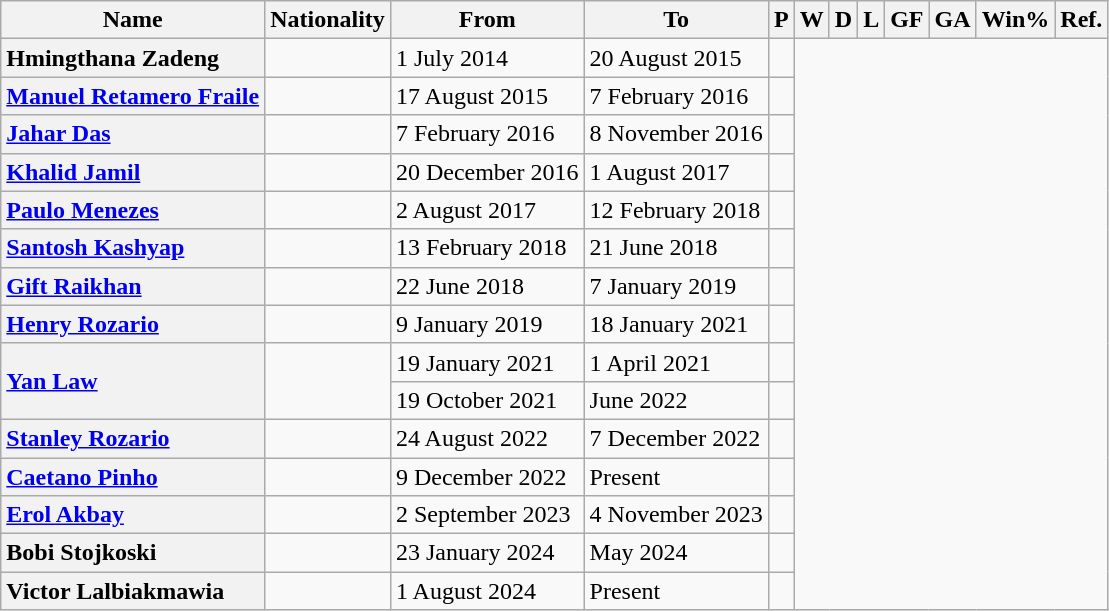<table class="wikitable plainrowheaders sortable" style="text-align:center">
<tr>
<th>Name</th>
<th>Nationality</th>
<th>From</th>
<th class="unsortable">To</th>
<th>P</th>
<th>W</th>
<th>D</th>
<th>L</th>
<th>GF</th>
<th>GA</th>
<th>Win%</th>
<th>Ref.</th>
</tr>
<tr>
<th scope=row style=text-align:left>Hmingthana Zadeng</th>
<td align=left></td>
<td align=left>1 July 2014</td>
<td align=left>20 August 2015<br></td>
<td></td>
</tr>
<tr>
<th scope=row style=text-align:left><a href='#'>Manuel Retamero Fraile</a></th>
<td align=left></td>
<td align=left>17 August 2015</td>
<td align=left>7 February 2016<br></td>
<td></td>
</tr>
<tr>
<th scope=row style=text-align:left><a href='#'>Jahar Das</a></th>
<td align=left></td>
<td align=left>7 February 2016</td>
<td align=left>8 November 2016<br></td>
<td></td>
</tr>
<tr>
<th scope=row style=text-align:left><a href='#'>Khalid Jamil</a></th>
<td align=left></td>
<td align=left>20 December 2016</td>
<td align=left>1 August 2017<br></td>
<td></td>
</tr>
<tr>
<th scope=row style=text-align:left><a href='#'>Paulo Menezes</a></th>
<td align=left></td>
<td align=left>2 August 2017</td>
<td align=left>12 February 2018<br></td>
<td></td>
</tr>
<tr>
<th scope=row style=text-align:left><a href='#'>Santosh Kashyap</a></th>
<td align=left></td>
<td align=left>13 February 2018</td>
<td align=left>21 June 2018<br></td>
<td></td>
</tr>
<tr>
<th scope=row style=text-align:left><a href='#'>Gift Raikhan</a></th>
<td align=left></td>
<td align=left>22 June 2018</td>
<td align=left>7 January 2019<br></td>
<td></td>
</tr>
<tr>
<th scope=row style=text-align:left><a href='#'>Henry Rozario</a></th>
<td align=left></td>
<td align=left>9 January 2019</td>
<td align=left>18 January 2021<br></td>
<td></td>
</tr>
<tr>
<th rowspan="2" scope="row" style="text-align:left"><a href='#'>Yan Law</a></th>
<td rowspan="2" align="left"></td>
<td align=left>19 January 2021</td>
<td align=left>1 April 2021<br></td>
<td></td>
</tr>
<tr>
<td align=left>19 October 2021</td>
<td align=left>June 2022<br></td>
<td></td>
</tr>
<tr>
<th scope=row style=text-align:left><a href='#'>Stanley Rozario</a></th>
<td align=left></td>
<td align=left>24 August 2022</td>
<td align=left>7 December 2022<br></td>
<td></td>
</tr>
<tr>
<th scope=row style=text-align:left><a href='#'>Caetano Pinho</a></th>
<td align=left></td>
<td align=left>9 December 2022</td>
<td align=left>Present<br></td>
<td></td>
</tr>
<tr>
<th scope=row style=text-align:left><a href='#'>Erol Akbay</a></th>
<td align=left></td>
<td align=left>2 September 2023</td>
<td align=left>4 November 2023<br></td>
<td></td>
</tr>
<tr>
<th scope=row style=text-align:left>Bobi Stojkoski</th>
<td align=left></td>
<td align=left>23 January 2024</td>
<td align=left>May 2024<br></td>
<td></td>
</tr>
<tr>
<th scope=row style=text-align:left>Victor Lalbiakmawia</th>
<td align=left></td>
<td align=left>1 August 2024</td>
<td align=left>Present<br></td>
<td></td>
</tr>
</table>
